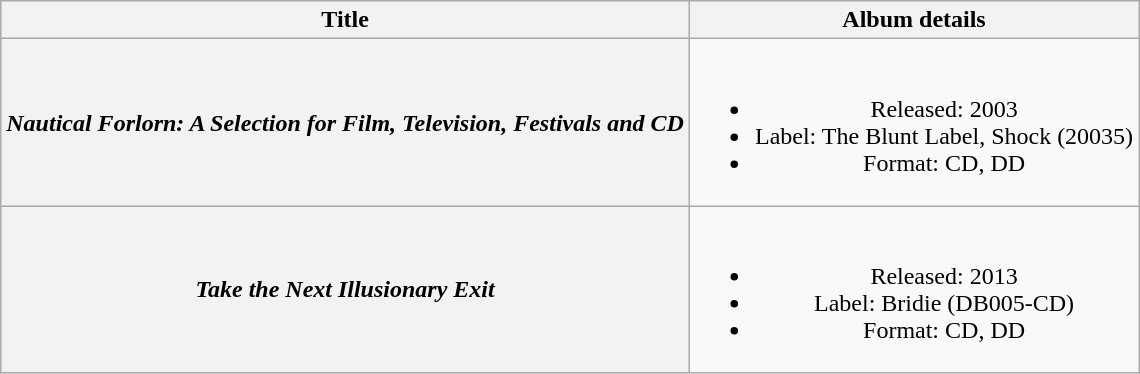<table class="wikitable plainrowheaders" style="text-align:center;">
<tr>
<th>Title</th>
<th>Album details</th>
</tr>
<tr>
<th scope="row"><em>Nautical Forlorn: A Selection for Film, Television, Festivals and CD</em></th>
<td><br><ul><li>Released: 2003</li><li>Label: The Blunt Label, Shock (20035)</li><li>Format: CD, DD</li></ul></td>
</tr>
<tr>
<th scope="row"><em>Take the Next Illusionary Exit</em></th>
<td><br><ul><li>Released: 2013</li><li>Label: Bridie (DB005-CD)</li><li>Format: CD, DD</li></ul></td>
</tr>
</table>
